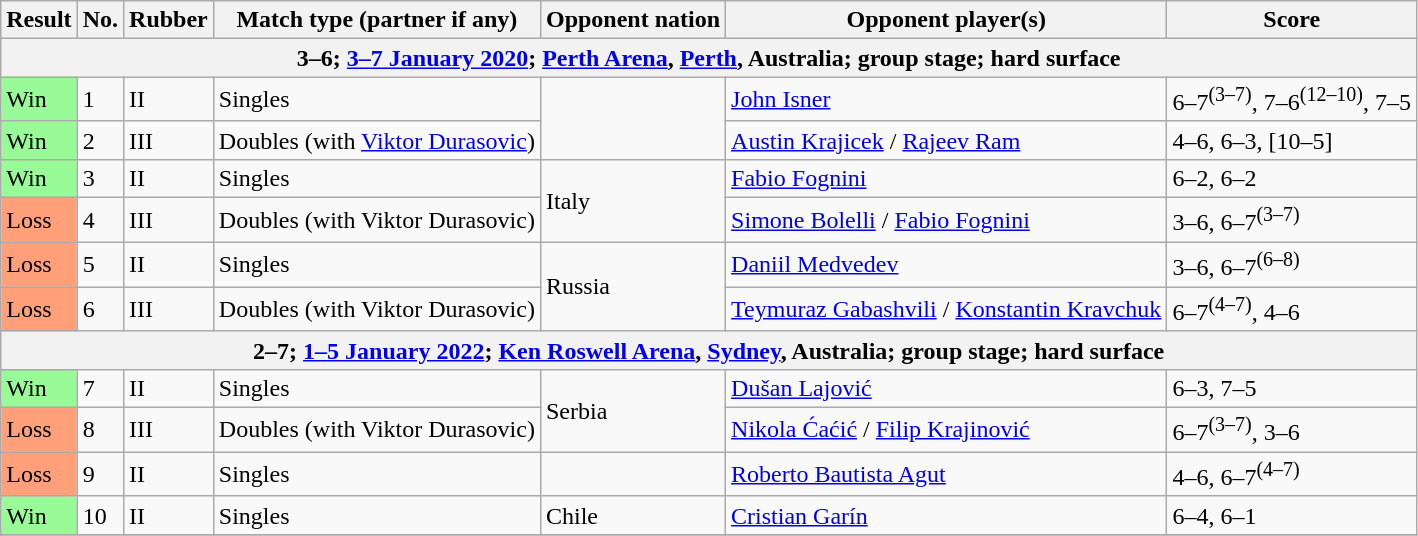<table class=wikitable>
<tr>
<th>Result</th>
<th>No.</th>
<th>Rubber</th>
<th>Match type (partner if any)</th>
<th>Opponent nation</th>
<th>Opponent player(s)</th>
<th>Score</th>
</tr>
<tr>
<th colspan=7>3–6; <a href='#'>3–7 January 2020</a>; <a href='#'>Perth Arena</a>, <a href='#'>Perth</a>, Australia; group stage; hard surface</th>
</tr>
<tr>
<td bgcolor=98FB98>Win</td>
<td>1</td>
<td>II</td>
<td>Singles</td>
<td rowspan=2></td>
<td><a href='#'>John Isner</a></td>
<td>6–7<sup>(3–7)</sup>, 7–6<sup>(12–10)</sup>, 7–5</td>
</tr>
<tr>
<td bgcolor=98FB98>Win</td>
<td>2</td>
<td>III</td>
<td>Doubles (with <a href='#'>Viktor Durasovic</a>)</td>
<td><a href='#'>Austin Krajicek</a> / <a href='#'>Rajeev Ram</a></td>
<td>4–6, 6–3, [10–5]</td>
</tr>
<tr>
<td bgcolor=98FB98>Win</td>
<td>3</td>
<td>II</td>
<td>Singles</td>
<td rowspan=2> Italy</td>
<td><a href='#'>Fabio Fognini</a></td>
<td>6–2, 6–2</td>
</tr>
<tr>
<td bgcolor=FFA07A>Loss</td>
<td>4</td>
<td>III</td>
<td>Doubles (with Viktor Durasovic)</td>
<td><a href='#'>Simone Bolelli</a> / <a href='#'>Fabio Fognini</a></td>
<td>3–6, 6–7<sup>(3–7)</sup></td>
</tr>
<tr>
<td bgcolor=FFA07A>Loss</td>
<td>5</td>
<td>II</td>
<td>Singles</td>
<td rowspan=2> Russia</td>
<td><a href='#'>Daniil Medvedev</a></td>
<td>3–6, 6–7<sup>(6–8)</sup></td>
</tr>
<tr>
<td bgcolor=FFA07A>Loss</td>
<td>6</td>
<td>III</td>
<td>Doubles (with Viktor Durasovic)</td>
<td><a href='#'>Teymuraz Gabashvili</a> / <a href='#'>Konstantin Kravchuk</a></td>
<td>6–7<sup>(4–7)</sup>, 4–6</td>
</tr>
<tr>
<th colspan=7>2–7; <a href='#'>1–5 January 2022</a>; <a href='#'>Ken Roswell Arena</a>, <a href='#'>Sydney</a>, Australia; group stage; hard surface</th>
</tr>
<tr>
<td bgcolor=98FB98>Win</td>
<td>7</td>
<td>II</td>
<td>Singles</td>
<td rowspan=2> Serbia</td>
<td><a href='#'>Dušan Lajović</a></td>
<td>6–3, 7–5</td>
</tr>
<tr>
<td bgcolor=FFA07A>Loss</td>
<td>8</td>
<td>III</td>
<td>Doubles (with Viktor Durasovic)</td>
<td><a href='#'>Nikola Ćaćić</a> / <a href='#'>Filip Krajinović</a></td>
<td>6–7<sup>(3–7)</sup>, 3–6</td>
</tr>
<tr>
<td bgcolor=FFA07A>Loss</td>
<td>9</td>
<td>II</td>
<td>Singles</td>
<td></td>
<td><a href='#'>Roberto Bautista Agut</a></td>
<td>4–6, 6–7<sup>(4–7)</sup></td>
</tr>
<tr>
<td bgcolor=98FB98>Win</td>
<td>10</td>
<td>II</td>
<td>Singles</td>
<td> Chile</td>
<td><a href='#'>Cristian Garín</a></td>
<td>6–4, 6–1</td>
</tr>
<tr>
</tr>
</table>
